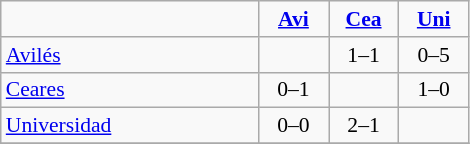<table style="font-size: 90%; text-align: center" class="wikitable">
<tr>
<td width=165></td>
<td align="center" width=40><strong><a href='#'>Avi</a></strong></td>
<td width=40><strong><a href='#'>Cea</a></strong></td>
<td width=40><strong><a href='#'>Uni</a></strong></td>
</tr>
<tr>
<td align=left><a href='#'>Avilés</a></td>
<td></td>
<td> 1–1</td>
<td> 0–5</td>
</tr>
<tr>
<td align=left><a href='#'>Ceares</a></td>
<td> 0–1</td>
<td></td>
<td> 1–0</td>
</tr>
<tr>
<td align=left><a href='#'>Universidad</a></td>
<td> 0–0</td>
<td> 2–1</td>
<td></td>
</tr>
<tr>
</tr>
</table>
